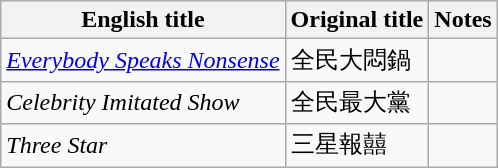<table class="wikitable sortable">
<tr>
<th>English title</th>
<th>Original title</th>
<th class="unsortable">Notes</th>
</tr>
<tr>
<td><em><a href='#'>Everybody Speaks Nonsense</a></em></td>
<td>全民大悶鍋</td>
<td></td>
</tr>
<tr>
<td><em>Celebrity Imitated Show</em></td>
<td>全民最大黨</td>
<td></td>
</tr>
<tr>
<td><em>Three Star</em></td>
<td>三星報囍</td>
<td></td>
</tr>
</table>
